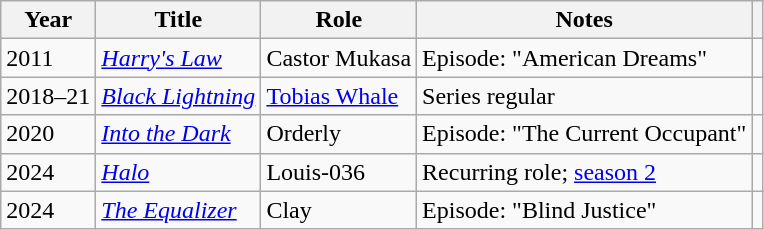<table class="wikitable sortable">
<tr>
<th scope="col">Year</th>
<th scope="col">Title</th>
<th scope="col">Role</th>
<th scope="col" class="unsortable">Notes</th>
<th scope="col" class="unsortable"></th>
</tr>
<tr>
<td>2011</td>
<td><em><a href='#'>Harry's Law</a></em></td>
<td>Castor Mukasa</td>
<td>Episode: "American Dreams"</td>
<td></td>
</tr>
<tr>
<td>2018–21</td>
<td><em><a href='#'>Black Lightning</a></em></td>
<td><a href='#'>Tobias Whale</a></td>
<td>Series regular</td>
<td></td>
</tr>
<tr>
<td>2020</td>
<td><em><a href='#'>Into the Dark</a></em></td>
<td>Orderly</td>
<td>Episode: "The Current Occupant"</td>
<td></td>
</tr>
<tr>
<td>2024</td>
<td><em><a href='#'>Halo</a></em></td>
<td>Louis-036</td>
<td>Recurring role; <a href='#'>season 2</a></td>
<td></td>
</tr>
<tr>
<td>2024</td>
<td><em><a href='#'>The Equalizer</a></em></td>
<td>Clay</td>
<td>Episode: "Blind Justice"</td>
<td></td>
</tr>
</table>
